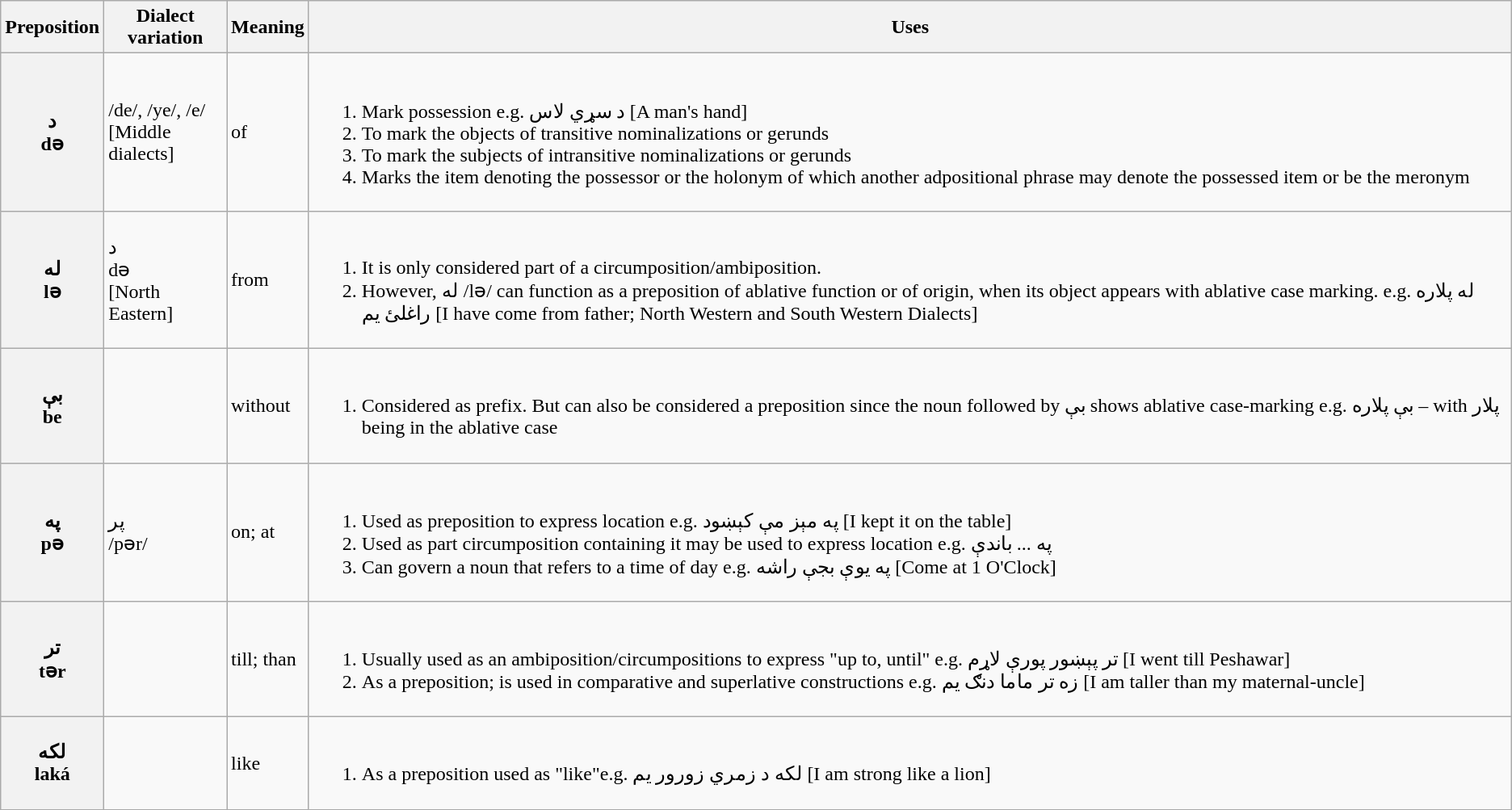<table class="wikitable">
<tr>
<th>Preposition</th>
<th>Dialect variation</th>
<th>Meaning</th>
<th>Uses</th>
</tr>
<tr>
<th>د<br>də</th>
<td>/de/, /ye/, /e/<br>[Middle dialects]</td>
<td>of</td>
<td><br><ol><li>Mark possession e.g. د سړي لاس [A man's hand]</li><li>To mark the objects of transitive nominalizations or gerunds</li><li>To mark the subjects of intransitive nominalizations or gerunds</li><li>Marks the item denoting the possessor or the holonym of which another adpositional phrase may denote the possessed item or be the meronym</li></ol></td>
</tr>
<tr>
<th>له<br>lə</th>
<td>د<br>də<br>[North Eastern]</td>
<td>from</td>
<td><br><ol><li>It is only considered part of a circumposition/ambiposition.</li><li>However, له /lə/ can function as a preposition of ablative function or of origin, when its object appears with ablative case marking. e.g. له پلاره راغلئ یم [I have come from father; North Western and South Western Dialects]</li></ol></td>
</tr>
<tr>
<th>بې<br>be</th>
<td></td>
<td>without</td>
<td><br><ol><li>Considered as prefix. But can also be considered a preposition since the noun followed by بې shows ablative case-marking e.g. بې پلاره – with پلار being in the ablative case</li></ol></td>
</tr>
<tr>
<th>په<br>pə</th>
<td>پر<br>/pər/</td>
<td>on; at</td>
<td><br><ol><li>Used as preposition to express location e.g. په مېز مې کېښود [I kept it on the table]</li><li>Used as part circumposition containing it may be used to express location e.g. په ... باندې</li><li>Can govern a noun that refers to a time of day e.g. په يوې بجې راشه [Come at 1 O'Clock]</li></ol></td>
</tr>
<tr>
<th>تر<br>tər</th>
<td></td>
<td>till; than</td>
<td><br><ol><li>Usually used as an ambiposition/circumpositions to express "up to, until" e.g. تر پېښور پورې لاړم [I went till Peshawar]</li><li>As a preposition; is used in comparative and superlative constructions e.g. زه تر ماما دنګ يم [I am taller than my maternal-uncle]</li></ol></td>
</tr>
<tr>
<th>لکه<br>laká</th>
<td></td>
<td>like</td>
<td><br><ol><li>As a preposition used as "like"e.g. لکه د زمري زورور يم [I am strong like a lion]</li></ol></td>
</tr>
</table>
